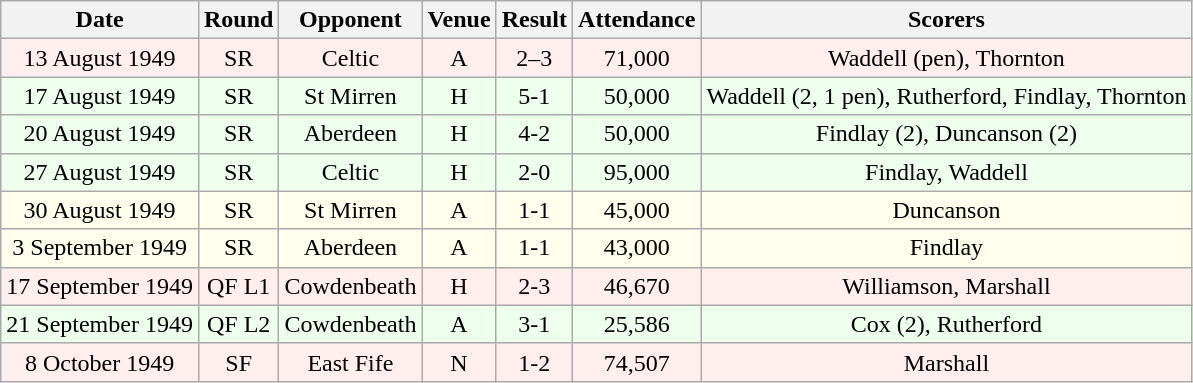<table class="wikitable sortable" style="font-size:100%; text-align:center">
<tr>
<th>Date</th>
<th>Round</th>
<th>Opponent</th>
<th>Venue</th>
<th>Result</th>
<th>Attendance</th>
<th>Scorers</th>
</tr>
<tr bgcolor = "#FFEEEE">
<td>13 August 1949</td>
<td>SR</td>
<td>Celtic</td>
<td>A</td>
<td>2–3</td>
<td>71,000</td>
<td>Waddell (pen), Thornton</td>
</tr>
<tr bgcolor = "#EEFFEE">
<td>17 August 1949</td>
<td>SR</td>
<td>St Mirren</td>
<td>H</td>
<td>5-1</td>
<td>50,000</td>
<td>Waddell (2, 1 pen), Rutherford, Findlay, Thornton</td>
</tr>
<tr bgcolor = "#EEFFEE">
<td>20 August 1949</td>
<td>SR</td>
<td>Aberdeen</td>
<td>H</td>
<td>4-2</td>
<td>50,000</td>
<td>Findlay (2), Duncanson (2)</td>
</tr>
<tr bgcolor = "#EEFFEE">
<td>27 August 1949</td>
<td>SR</td>
<td>Celtic</td>
<td>H</td>
<td>2-0</td>
<td>95,000</td>
<td>Findlay, Waddell</td>
</tr>
<tr bgcolor = "#FFFFEE">
<td>30 August 1949</td>
<td>SR</td>
<td>St Mirren</td>
<td>A</td>
<td>1-1</td>
<td>45,000</td>
<td>Duncanson</td>
</tr>
<tr bgcolor = "#FFFFEE">
<td>3 September 1949</td>
<td>SR</td>
<td>Aberdeen</td>
<td>A</td>
<td>1-1</td>
<td>43,000</td>
<td>Findlay</td>
</tr>
<tr bgcolor = "#FFEEEE">
<td>17 September 1949</td>
<td>QF L1</td>
<td>Cowdenbeath</td>
<td>H</td>
<td>2-3</td>
<td>46,670</td>
<td>Williamson, Marshall</td>
</tr>
<tr bgcolor = "#EEFFEE">
<td>21 September 1949</td>
<td>QF L2</td>
<td>Cowdenbeath</td>
<td>A</td>
<td>3-1</td>
<td>25,586</td>
<td>Cox (2), Rutherford</td>
</tr>
<tr bgcolor = "#FFEEEE">
<td>8 October 1949</td>
<td>SF</td>
<td>East Fife</td>
<td>N</td>
<td>1-2</td>
<td>74,507</td>
<td>Marshall</td>
</tr>
</table>
